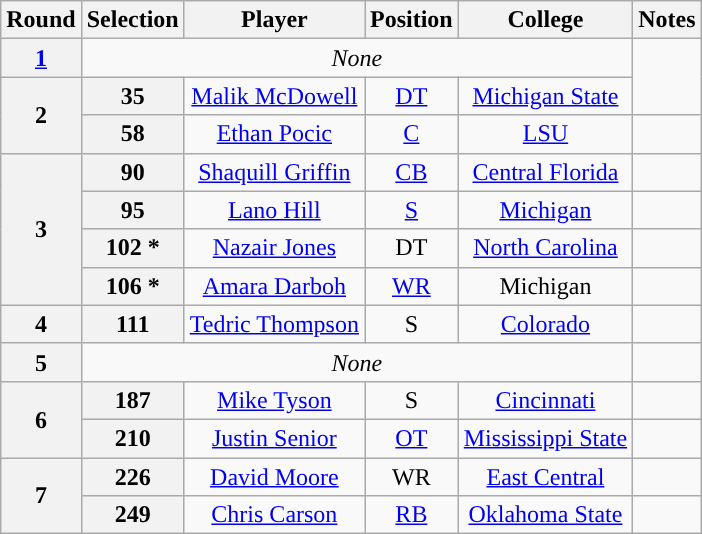<table class="wikitable" style="text-align:center">
<tr>
<th>Round</th>
<th>Selection</th>
<th>Player</th>
<th>Position</th>
<th>College</th>
<th>Notes</th>
</tr>
<tr>
<th><a href='#'>1</a></th>
<td colspan=4 align=center><em>None</em></td>
<td rowspan=2></td>
</tr>
<tr>
<th rowspan=2>2</th>
<th>35</th>
<td><a href='#'>Malik McDowell</a></td>
<td><a href='#'>DT</a></td>
<td><a href='#'>Michigan State</a></td>
</tr>
<tr>
<th>58</th>
<td><a href='#'>Ethan Pocic</a></td>
<td><a href='#'>C</a></td>
<td><a href='#'>LSU</a></td>
<td></td>
</tr>
<tr>
<th rowspan=4>3</th>
<th>90</th>
<td><a href='#'>Shaquill Griffin</a></td>
<td><a href='#'>CB</a></td>
<td><a href='#'>Central Florida</a></td>
<td></td>
</tr>
<tr>
<th>95</th>
<td><a href='#'>Lano Hill</a></td>
<td><a href='#'>S</a></td>
<td><a href='#'>Michigan</a></td>
<td></td>
</tr>
<tr>
<th>102 *</th>
<td><a href='#'>Nazair Jones</a></td>
<td>DT</td>
<td><a href='#'>North Carolina</a></td>
<td></td>
</tr>
<tr>
<th>106 *</th>
<td><a href='#'>Amara Darboh</a></td>
<td><a href='#'>WR</a></td>
<td>Michigan</td>
<td></td>
</tr>
<tr>
<th>4</th>
<th>111</th>
<td><a href='#'>Tedric Thompson</a></td>
<td>S</td>
<td><a href='#'>Colorado</a></td>
<td> </td>
</tr>
<tr>
<th>5</th>
<td colspan=4 align=center><em>None</em></td>
<td></td>
</tr>
<tr>
<th rowspan=2>6</th>
<th>187</th>
<td><a href='#'>Mike Tyson</a></td>
<td>S</td>
<td><a href='#'>Cincinnati</a></td>
<td></td>
</tr>
<tr>
<th>210</th>
<td><a href='#'>Justin Senior</a></td>
<td><a href='#'>OT</a></td>
<td><a href='#'>Mississippi State</a></td>
<td></td>
</tr>
<tr>
<th rowspan=2>7</th>
<th>226</th>
<td><a href='#'>David Moore</a></td>
<td>WR</td>
<td><a href='#'>East Central</a></td>
<td></td>
</tr>
<tr>
<th>249</th>
<td><a href='#'>Chris Carson</a></td>
<td><a href='#'>RB</a></td>
<td><a href='#'>Oklahoma State</a></td>
<td></td>
</tr>
</table>
